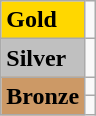<table class="wikitable">
<tr>
<td bgcolor="gold"><strong>Gold</strong></td>
<td></td>
</tr>
<tr>
<td bgcolor="silver"><strong>Silver</strong></td>
<td></td>
</tr>
<tr>
<td rowspan="2" bgcolor="#cc9966"><strong>Bronze</strong></td>
<td></td>
</tr>
<tr>
<td></td>
</tr>
</table>
